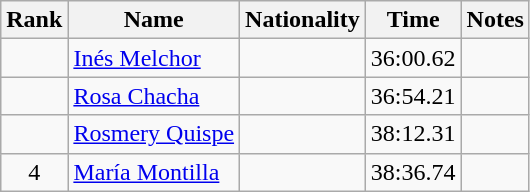<table class="wikitable sortable" style="text-align:center">
<tr>
<th>Rank</th>
<th>Name</th>
<th>Nationality</th>
<th>Time</th>
<th>Notes</th>
</tr>
<tr>
<td></td>
<td align=left><a href='#'>Inés Melchor</a></td>
<td align=left></td>
<td>36:00.62</td>
<td></td>
</tr>
<tr>
<td></td>
<td align=left><a href='#'>Rosa Chacha</a></td>
<td align=left></td>
<td>36:54.21</td>
<td></td>
</tr>
<tr>
<td></td>
<td align=left><a href='#'>Rosmery Quispe</a></td>
<td align=left></td>
<td>38:12.31</td>
<td></td>
</tr>
<tr>
<td>4</td>
<td align=left><a href='#'>María Montilla</a></td>
<td align=left></td>
<td>38:36.74</td>
<td></td>
</tr>
</table>
